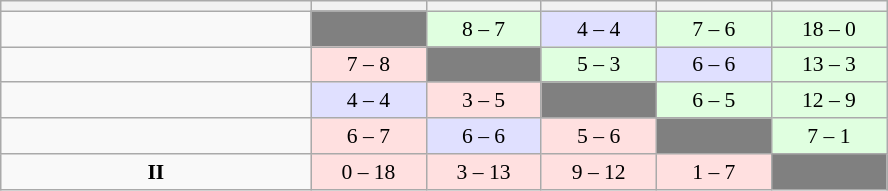<table cellspacing="0" cellpadding="3" style="background-color: #f9f9f9; font-size: 90%; text-align: center"  class="wikitable">
<tr>
<th width=200></th>
<th width=70></th>
<th width=70></th>
<th width=70></th>
<th width=70></th>
<th width=70></th>
</tr>
<tr>
<td align=center><strong></strong></td>
<td bgcolor="#808080"></td>
<td bgcolor="#e0ffe0">8 – 7</td>
<td bgcolor="#e0e0ff">4 – 4</td>
<td bgcolor="#e0ffe0">7 – 6</td>
<td bgcolor="#e0ffe0">18 – 0</td>
</tr>
<tr>
<td align=center><strong></strong></td>
<td bgcolor="#ffe0e0">7 – 8</td>
<td bgcolor="#808080"></td>
<td bgcolor="#e0ffe0">5 – 3</td>
<td bgcolor="#e0e0ff">6 – 6</td>
<td bgcolor="#e0ffe0">13 – 3</td>
</tr>
<tr>
<td align=center><strong></strong></td>
<td bgcolor="#e0e0ff">4 – 4</td>
<td bgcolor="#ffe0e0">3 – 5</td>
<td bgcolor="#808080"></td>
<td bgcolor="#e0ffe0">6 – 5</td>
<td bgcolor="#e0ffe0">12 – 9</td>
</tr>
<tr>
<td align=center><strong></strong></td>
<td bgcolor="#ffe0e0">6 – 7</td>
<td bgcolor="#e0e0ff">6 – 6</td>
<td bgcolor="#ffe0e0">5 – 6</td>
<td bgcolor="#808080"></td>
<td bgcolor="#e0ffe0">7 – 1</td>
</tr>
<tr>
<td align=center><strong> II</strong></td>
<td bgcolor="#ffe0e0">0 – 18</td>
<td bgcolor="#ffe0e0">3 – 13</td>
<td bgcolor="#ffe0e0">9 – 12</td>
<td bgcolor="#ffe0e0">1 – 7</td>
<td bgcolor="#808080"></td>
</tr>
</table>
